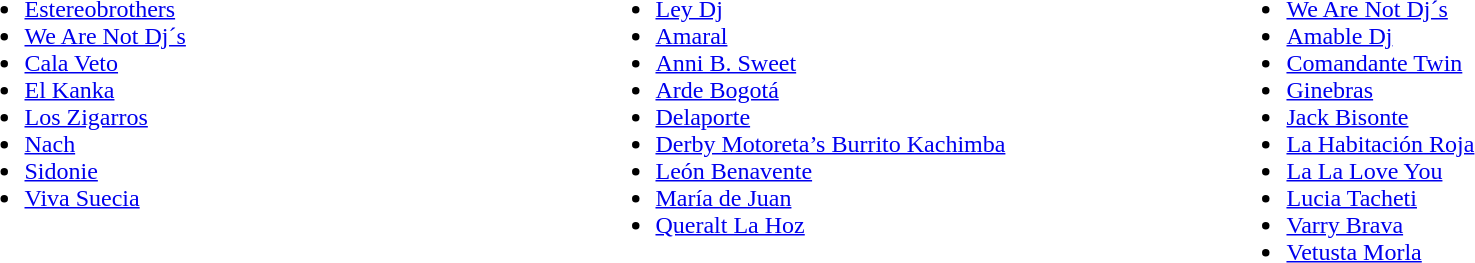<table width=100%>
<tr valign ="top">
<td width=30%><br><ul><li><a href='#'>Estereobrothers</a></li><li><a href='#'>We Are Not Dj´s</a></li><li><a href='#'>Cala Veto</a></li><li><a href='#'>El Kanka</a></li><li><a href='#'>Los Zigarros</a></li><li><a href='#'>Nach</a></li><li><a href='#'>Sidonie</a></li><li><a href='#'>Viva Suecia</a></li></ul></td>
<td width=30%><br><ul><li><a href='#'>Ley Dj</a></li><li><a href='#'>Amaral</a></li><li><a href='#'>Anni B. Sweet</a></li><li><a href='#'>Arde Bogotá</a></li><li><a href='#'>Delaporte</a></li><li><a href='#'>Derby Motoreta’s Burrito Kachimba</a></li><li><a href='#'>León Benavente</a></li><li><a href='#'>María de Juan</a></li><li><a href='#'>Queralt La Hoz</a></li></ul></td>
<td width=30%><br><ul><li><a href='#'>We Are Not Dj´s</a></li><li><a href='#'>Amable Dj</a></li><li><a href='#'>Comandante Twin</a></li><li><a href='#'>Ginebras</a></li><li><a href='#'>Jack Bisonte</a></li><li><a href='#'>La Habitación Roja</a></li><li><a href='#'>La La Love You</a></li><li><a href='#'>Lucia Tacheti</a></li><li><a href='#'>Varry Brava</a></li><li><a href='#'>Vetusta Morla</a></li></ul></td>
</tr>
</table>
